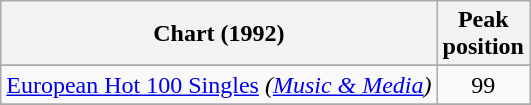<table class="wikitable sortable">
<tr>
<th>Chart (1992)</th>
<th>Peak<br>position</th>
</tr>
<tr>
</tr>
<tr>
</tr>
<tr>
<td><a href='#'>European Hot 100 Singles</a> <em>(<a href='#'>Music & Media</a>)</em></td>
<td align="center">99</td>
</tr>
<tr>
</tr>
<tr>
</tr>
<tr>
</tr>
<tr>
</tr>
</table>
